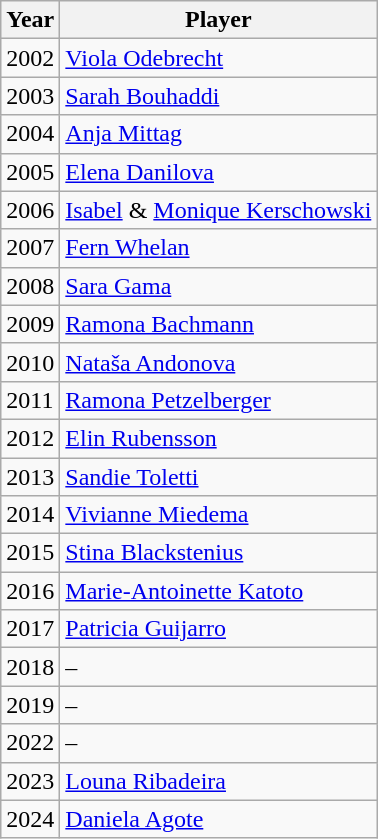<table class="wikitable">
<tr>
<th>Year</th>
<th>Player</th>
</tr>
<tr>
<td>2002</td>
<td> <a href='#'>Viola Odebrecht</a></td>
</tr>
<tr>
<td>2003</td>
<td> <a href='#'>Sarah Bouhaddi</a></td>
</tr>
<tr>
<td>2004</td>
<td> <a href='#'>Anja Mittag</a></td>
</tr>
<tr>
<td>2005</td>
<td> <a href='#'>Elena Danilova</a></td>
</tr>
<tr>
<td>2006</td>
<td> <a href='#'>Isabel</a> & <a href='#'>Monique Kerschowski</a></td>
</tr>
<tr>
<td>2007</td>
<td> <a href='#'>Fern Whelan</a></td>
</tr>
<tr>
<td>2008</td>
<td> <a href='#'>Sara Gama</a></td>
</tr>
<tr>
<td>2009</td>
<td> <a href='#'>Ramona Bachmann</a></td>
</tr>
<tr>
<td>2010</td>
<td> <a href='#'>Nataša Andonova</a></td>
</tr>
<tr>
<td>2011</td>
<td> <a href='#'>Ramona Petzelberger</a></td>
</tr>
<tr>
<td>2012</td>
<td> <a href='#'>Elin Rubensson</a></td>
</tr>
<tr>
<td>2013</td>
<td> <a href='#'>Sandie Toletti</a></td>
</tr>
<tr>
<td>2014</td>
<td> <a href='#'>Vivianne Miedema</a></td>
</tr>
<tr>
<td>2015</td>
<td> <a href='#'>Stina Blackstenius</a></td>
</tr>
<tr>
<td>2016</td>
<td> <a href='#'>Marie-Antoinette Katoto</a></td>
</tr>
<tr>
<td>2017</td>
<td> <a href='#'>Patricia Guijarro</a></td>
</tr>
<tr>
<td>2018</td>
<td>–</td>
</tr>
<tr>
<td>2019</td>
<td>–</td>
</tr>
<tr>
<td>2022</td>
<td>–</td>
</tr>
<tr>
<td>2023</td>
<td> <a href='#'>Louna Ribadeira</a></td>
</tr>
<tr>
<td>2024</td>
<td> <a href='#'>Daniela Agote</a></td>
</tr>
</table>
